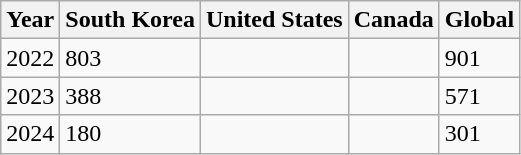<table class="wikitable">
<tr>
<th>Year</th>
<th>South Korea</th>
<th>United States</th>
<th>Canada</th>
<th>Global</th>
</tr>
<tr>
<td>2022</td>
<td>803</td>
<td></td>
<td></td>
<td>901</td>
</tr>
<tr>
<td>2023</td>
<td>388</td>
<td></td>
<td></td>
<td>571</td>
</tr>
<tr>
<td>2024</td>
<td>180</td>
<td></td>
<td></td>
<td>301</td>
</tr>
</table>
